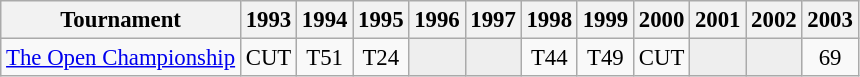<table class="wikitable" style="font-size:95%;text-align:center;">
<tr>
<th>Tournament</th>
<th>1993</th>
<th>1994</th>
<th>1995</th>
<th>1996</th>
<th>1997</th>
<th>1998</th>
<th>1999</th>
<th>2000</th>
<th>2001</th>
<th>2002</th>
<th>2003</th>
</tr>
<tr>
<td align=left><a href='#'>The Open Championship</a></td>
<td>CUT</td>
<td>T51</td>
<td>T24</td>
<td style="background:#eeeeee;"></td>
<td style="background:#eeeeee;"></td>
<td>T44</td>
<td>T49</td>
<td>CUT</td>
<td style="background:#eeeeee;"></td>
<td style="background:#eeeeee;"></td>
<td>69</td>
</tr>
</table>
